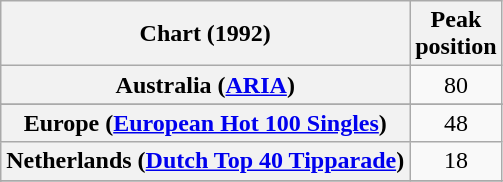<table class="wikitable sortable plainrowheaders" style="text-align:center">
<tr>
<th scope="col">Chart (1992)</th>
<th scope="col">Peak<br>position</th>
</tr>
<tr>
<th scope="row">Australia (<a href='#'>ARIA</a>)</th>
<td>80</td>
</tr>
<tr>
</tr>
<tr>
<th scope="row">Europe (<a href='#'>European Hot 100 Singles</a>)</th>
<td>48</td>
</tr>
<tr>
<th scope="row">Netherlands (<a href='#'>Dutch Top 40 Tipparade</a>)</th>
<td>18</td>
</tr>
<tr>
</tr>
<tr>
</tr>
</table>
